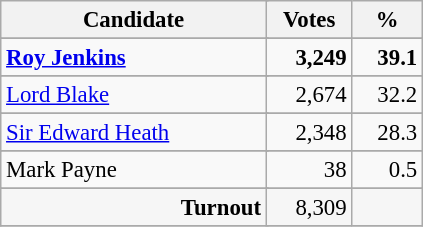<table class="wikitable" style="font-size: 95%;">
<tr>
<th colspan="2" style="width: 170px">Candidate</th>
<th style="width: 50px">Votes</th>
<th style="width: 40px">%</th>
</tr>
<tr>
</tr>
<tr>
<td colspan="2" style="width: 170px"><strong><a href='#'>Roy Jenkins</a></strong></td>
<td align="right"><strong>3,249</strong></td>
<td align="right"><strong>39.1</strong></td>
</tr>
<tr>
</tr>
<tr>
<td colspan="2" style="width: 170px"><a href='#'>Lord Blake</a></td>
<td align="right">2,674</td>
<td align="right">32.2</td>
</tr>
<tr>
</tr>
<tr>
<td colspan="2" style="width: 170px"><a href='#'>Sir Edward Heath</a></td>
<td align="right">2,348</td>
<td align="right">28.3</td>
</tr>
<tr>
</tr>
<tr>
<td colspan="2" style="width: 170px">Mark Payne</td>
<td align="right">38</td>
<td align="right">0.5</td>
</tr>
<tr>
</tr>
<tr>
</tr>
<tr style="background-color:#F6F6F6">
<td colspan="2" align="right"><strong>Turnout</strong></td>
<td align="right">8,309</td>
<td align="right"></td>
</tr>
<tr>
</tr>
</table>
